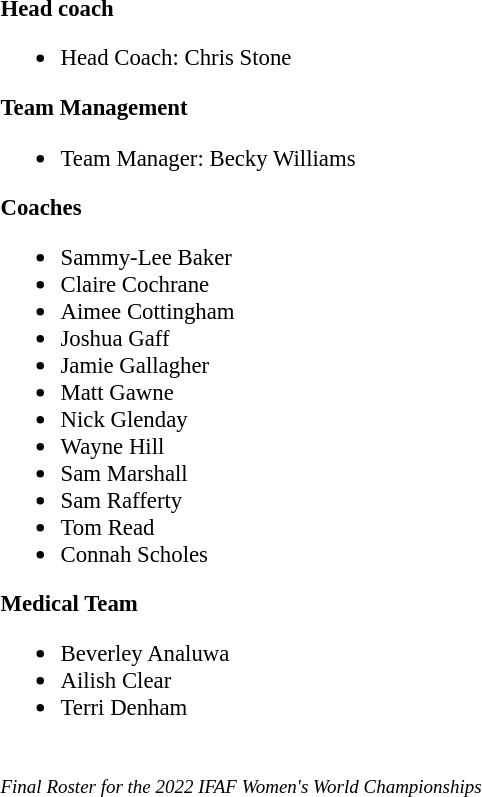<table class="toccolours" style="text-align: left;">
<tr>
<td style="font-size: 95%;" valign="top"><br><strong>Head coach</strong><ul><li>Head Coach: Chris Stone</li></ul><strong>Team Management</strong><ul><li>Team Manager: Becky Williams</li></ul><strong>Coaches</strong><ul><li>Sammy-Lee Baker</li><li>Claire Cochrane</li><li>Aimee Cottingham</li><li>Joshua Gaff</li><li>Jamie Gallagher</li><li>Matt Gawne</li><li>Nick Glenday</li><li>Wayne Hill</li><li>Sam Marshall</li><li>Sam Rafferty</li><li>Tom Read</li><li>Connah Scholes</li></ul><strong>Medical Team</strong><ul><li>Beverley Analuwa</li><li>Ailish Clear</li><li>Terri Denham</li></ul><br>
<small><em>Final Roster for the 2022 IFAF Women's World Championships</em></small></td>
</tr>
</table>
